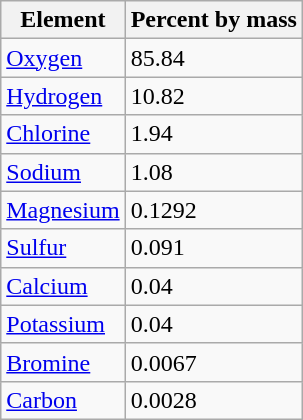<table class="wikitable sortable" style="float: left; margin: 0 0 1em 1em;">
<tr>
<th>Element</th>
<th>Percent by mass</th>
</tr>
<tr>
<td><a href='#'>Oxygen</a></td>
<td>85.84</td>
</tr>
<tr>
<td><a href='#'>Hydrogen</a></td>
<td>10.82</td>
</tr>
<tr>
<td><a href='#'>Chlorine</a></td>
<td>1.94</td>
</tr>
<tr>
<td><a href='#'>Sodium</a></td>
<td>1.08</td>
</tr>
<tr>
<td><a href='#'>Magnesium</a></td>
<td>0.1292</td>
</tr>
<tr>
<td><a href='#'>Sulfur</a></td>
<td>0.091</td>
</tr>
<tr>
<td><a href='#'>Calcium</a></td>
<td>0.04</td>
</tr>
<tr>
<td><a href='#'>Potassium</a></td>
<td>0.04</td>
</tr>
<tr>
<td><a href='#'>Bromine</a></td>
<td>0.0067</td>
</tr>
<tr>
<td><a href='#'>Carbon</a></td>
<td>0.0028</td>
</tr>
</table>
